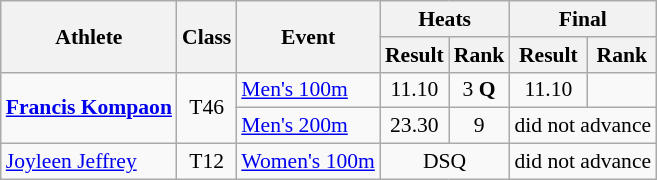<table class=wikitable style="font-size:90%">
<tr>
<th rowspan="2">Athlete</th>
<th rowspan="2">Class</th>
<th rowspan="2">Event</th>
<th colspan="2">Heats</th>
<th colspan="2">Final</th>
</tr>
<tr>
<th>Result</th>
<th>Rank</th>
<th>Result</th>
<th>Rank</th>
</tr>
<tr>
<td rowspan="2"><strong><a href='#'>Francis Kompaon</a></strong></td>
<td rowspan="2" style="text-align:center;">T46</td>
<td><a href='#'>Men's 100m</a></td>
<td style="text-align:center;">11.10</td>
<td style="text-align:center;">3 <strong>Q</strong></td>
<td style="text-align:center;">11.10</td>
<td style="text-align:center;"></td>
</tr>
<tr>
<td><a href='#'>Men's 200m</a></td>
<td style="text-align:center;">23.30</td>
<td style="text-align:center;">9</td>
<td style="text-align:center;" colspan="2">did not advance</td>
</tr>
<tr>
<td><a href='#'>Joyleen Jeffrey</a></td>
<td style="text-align:center;">T12</td>
<td><a href='#'>Women's 100m</a></td>
<td style="text-align:center;" colspan="2">DSQ</td>
<td style="text-align:center;" colspan="2">did not advance</td>
</tr>
</table>
